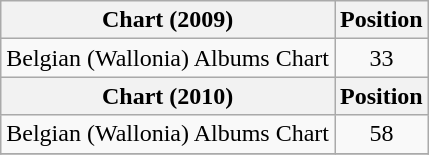<table class="wikitable sortable">
<tr>
<th>Chart (2009)</th>
<th>Position</th>
</tr>
<tr>
<td>Belgian (Wallonia) Albums Chart</td>
<td align="center">33</td>
</tr>
<tr>
<th>Chart (2010)</th>
<th>Position</th>
</tr>
<tr>
<td>Belgian (Wallonia) Albums Chart</td>
<td align="center">58</td>
</tr>
<tr>
</tr>
</table>
